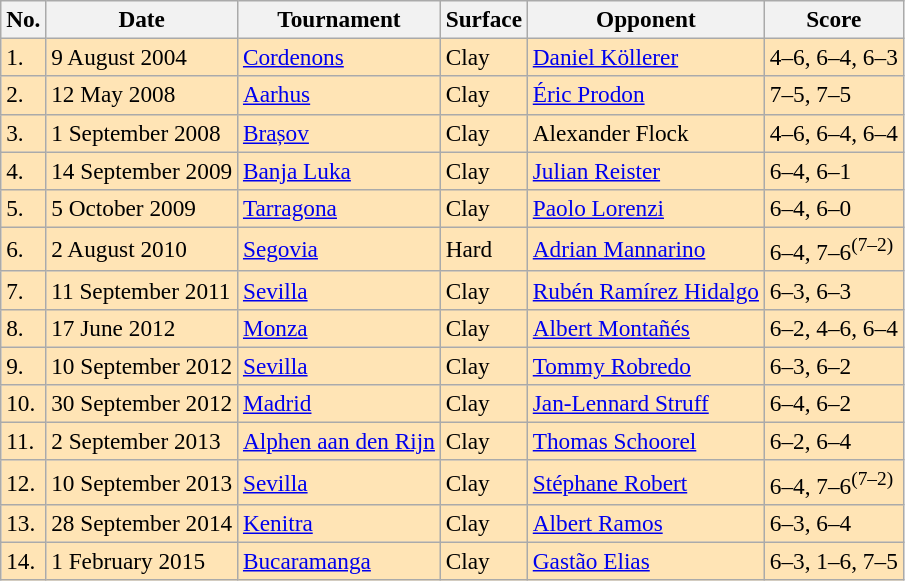<table class=wikitable style=font-size:97%>
<tr>
<th>No.</th>
<th>Date</th>
<th>Tournament</th>
<th>Surface</th>
<th>Opponent</th>
<th>Score</th>
</tr>
<tr bgcolor=moccasin>
<td>1.</td>
<td>9 August 2004</td>
<td><a href='#'>Cordenons</a></td>
<td>Clay</td>
<td> <a href='#'>Daniel Köllerer</a></td>
<td>4–6, 6–4, 6–3</td>
</tr>
<tr bgcolor=moccasin>
<td>2.</td>
<td>12 May 2008</td>
<td><a href='#'>Aarhus</a></td>
<td>Clay</td>
<td> <a href='#'>Éric Prodon</a></td>
<td>7–5, 7–5</td>
</tr>
<tr bgcolor=moccasin>
<td>3.</td>
<td>1 September 2008</td>
<td><a href='#'>Brașov</a></td>
<td>Clay</td>
<td> Alexander Flock</td>
<td>4–6, 6–4, 6–4</td>
</tr>
<tr bgcolor=moccasin>
<td>4.</td>
<td>14 September 2009</td>
<td><a href='#'>Banja Luka</a></td>
<td>Clay</td>
<td> <a href='#'>Julian Reister</a></td>
<td>6–4, 6–1</td>
</tr>
<tr bgcolor=moccasin>
<td>5.</td>
<td>5 October 2009</td>
<td><a href='#'>Tarragona</a></td>
<td>Clay</td>
<td> <a href='#'>Paolo Lorenzi</a></td>
<td>6–4, 6–0</td>
</tr>
<tr bgcolor=moccasin>
<td>6.</td>
<td>2 August 2010</td>
<td><a href='#'>Segovia</a></td>
<td>Hard</td>
<td> <a href='#'>Adrian Mannarino</a></td>
<td>6–4, 7–6<sup>(7–2)</sup></td>
</tr>
<tr bgcolor=moccasin>
<td>7.</td>
<td>11 September 2011</td>
<td><a href='#'>Sevilla</a></td>
<td>Clay</td>
<td> <a href='#'>Rubén Ramírez Hidalgo</a></td>
<td>6–3, 6–3</td>
</tr>
<tr bgcolor=moccasin>
<td>8.</td>
<td>17 June 2012</td>
<td><a href='#'>Monza</a></td>
<td>Clay</td>
<td> <a href='#'>Albert Montañés</a></td>
<td>6–2, 4–6, 6–4</td>
</tr>
<tr bgcolor=moccasin>
<td>9.</td>
<td>10 September 2012</td>
<td><a href='#'>Sevilla</a></td>
<td>Clay</td>
<td> <a href='#'>Tommy Robredo</a></td>
<td>6–3, 6–2</td>
</tr>
<tr bgcolor=moccasin>
<td>10.</td>
<td>30 September 2012</td>
<td><a href='#'>Madrid</a></td>
<td>Clay</td>
<td> <a href='#'>Jan-Lennard Struff</a></td>
<td>6–4, 6–2</td>
</tr>
<tr bgcolor=moccasin>
<td>11.</td>
<td>2 September 2013</td>
<td><a href='#'>Alphen aan den Rijn</a></td>
<td>Clay</td>
<td> <a href='#'>Thomas Schoorel</a></td>
<td>6–2, 6–4</td>
</tr>
<tr bgcolor=moccasin>
<td>12.</td>
<td>10 September 2013</td>
<td><a href='#'>Sevilla</a></td>
<td>Clay</td>
<td> <a href='#'>Stéphane Robert</a></td>
<td>6–4, 7–6<sup>(7–2)</sup></td>
</tr>
<tr bgcolor=moccasin>
<td>13.</td>
<td>28 September 2014</td>
<td><a href='#'>Kenitra</a></td>
<td>Clay</td>
<td> <a href='#'>Albert Ramos</a></td>
<td>6–3, 6–4</td>
</tr>
<tr bgcolor=moccasin>
<td>14.</td>
<td>1 February 2015</td>
<td><a href='#'>Bucaramanga</a></td>
<td>Clay</td>
<td> <a href='#'>Gastão Elias</a></td>
<td>6–3, 1–6, 7–5</td>
</tr>
</table>
